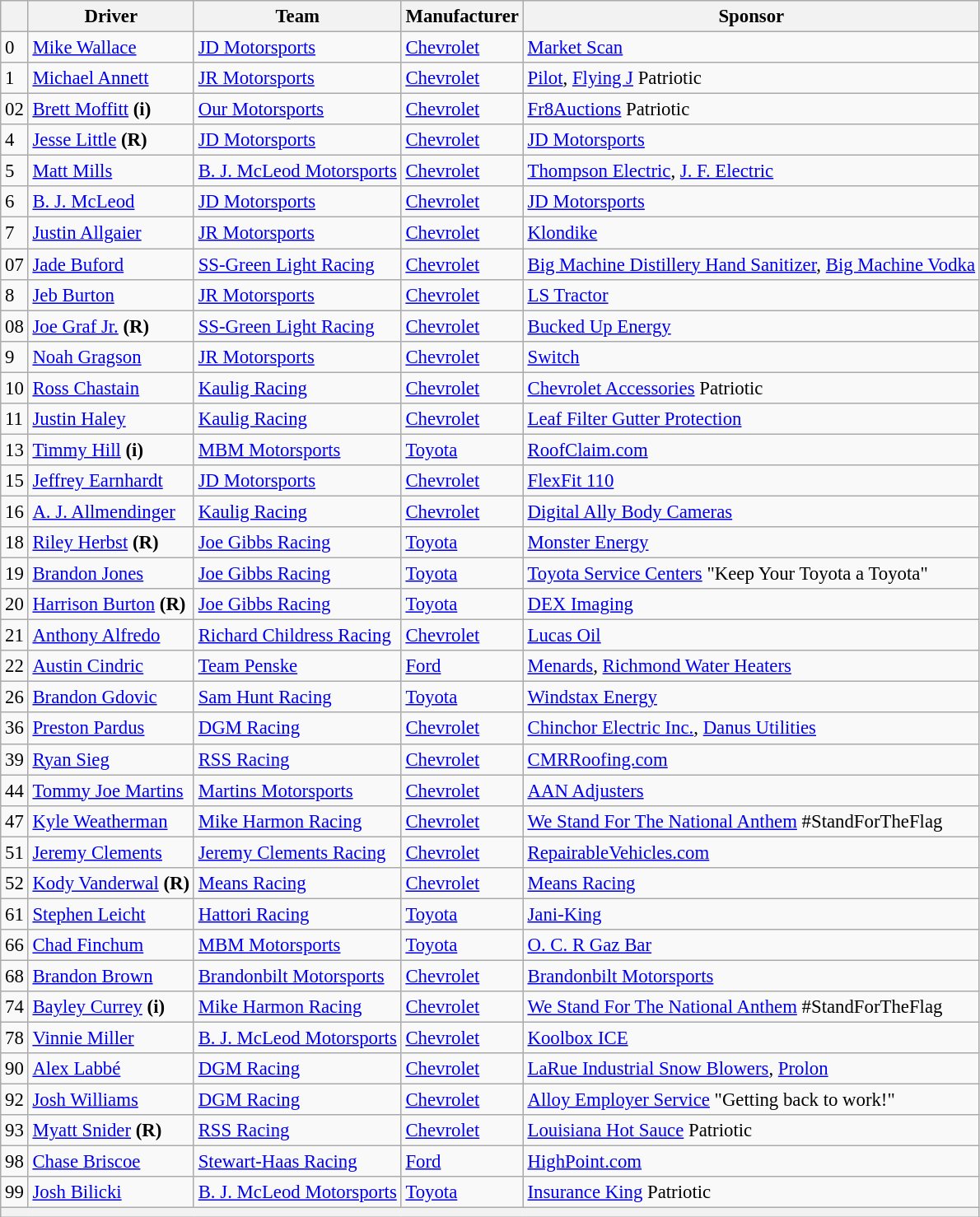<table class="wikitable" style="font-size:95%">
<tr>
<th></th>
<th>Driver</th>
<th>Team</th>
<th>Manufacturer</th>
<th>Sponsor</th>
</tr>
<tr>
<td>0</td>
<td><a href='#'>Mike Wallace</a></td>
<td><a href='#'>JD Motorsports</a></td>
<td><a href='#'>Chevrolet</a></td>
<td><a href='#'>Market Scan</a></td>
</tr>
<tr>
<td>1</td>
<td><a href='#'>Michael Annett</a></td>
<td><a href='#'>JR Motorsports</a></td>
<td><a href='#'>Chevrolet</a></td>
<td><a href='#'>Pilot</a>, <a href='#'>Flying J</a> Patriotic</td>
</tr>
<tr>
<td>02</td>
<td><a href='#'>Brett Moffitt</a> <strong>(i)</strong></td>
<td><a href='#'>Our Motorsports</a></td>
<td><a href='#'>Chevrolet</a></td>
<td><a href='#'>Fr8Auctions</a> Patriotic</td>
</tr>
<tr>
<td>4</td>
<td><a href='#'>Jesse Little</a> <strong>(R)</strong></td>
<td><a href='#'>JD Motorsports</a></td>
<td><a href='#'>Chevrolet</a></td>
<td><a href='#'>JD Motorsports</a></td>
</tr>
<tr>
<td>5</td>
<td><a href='#'>Matt Mills</a></td>
<td><a href='#'>B. J. McLeod Motorsports</a></td>
<td><a href='#'>Chevrolet</a></td>
<td><a href='#'>Thompson Electric</a>, <a href='#'>J. F. Electric</a></td>
</tr>
<tr>
<td>6</td>
<td><a href='#'>B. J. McLeod</a></td>
<td><a href='#'>JD Motorsports</a></td>
<td><a href='#'>Chevrolet</a></td>
<td><a href='#'>JD Motorsports</a></td>
</tr>
<tr>
<td>7</td>
<td><a href='#'>Justin Allgaier</a></td>
<td><a href='#'>JR Motorsports</a></td>
<td><a href='#'>Chevrolet</a></td>
<td><a href='#'>Klondike</a></td>
</tr>
<tr>
<td>07</td>
<td><a href='#'>Jade Buford</a></td>
<td><a href='#'>SS-Green Light Racing</a></td>
<td><a href='#'>Chevrolet</a></td>
<td><a href='#'>Big Machine Distillery Hand Sanitizer</a>, <a href='#'>Big Machine Vodka</a></td>
</tr>
<tr>
<td>8</td>
<td><a href='#'>Jeb Burton</a></td>
<td><a href='#'>JR Motorsports</a></td>
<td><a href='#'>Chevrolet</a></td>
<td><a href='#'>LS Tractor</a></td>
</tr>
<tr>
<td>08</td>
<td><a href='#'>Joe Graf Jr.</a> <strong>(R)</strong></td>
<td><a href='#'>SS-Green Light Racing</a></td>
<td><a href='#'>Chevrolet</a></td>
<td><a href='#'>Bucked Up Energy</a></td>
</tr>
<tr>
<td>9</td>
<td><a href='#'>Noah Gragson</a></td>
<td><a href='#'>JR Motorsports</a></td>
<td><a href='#'>Chevrolet</a></td>
<td><a href='#'>Switch</a></td>
</tr>
<tr>
<td>10</td>
<td><a href='#'>Ross Chastain</a></td>
<td><a href='#'>Kaulig Racing</a></td>
<td><a href='#'>Chevrolet</a></td>
<td><a href='#'>Chevrolet Accessories</a> Patriotic</td>
</tr>
<tr>
<td>11</td>
<td><a href='#'>Justin Haley</a></td>
<td><a href='#'>Kaulig Racing</a></td>
<td><a href='#'>Chevrolet</a></td>
<td><a href='#'>Leaf Filter Gutter Protection</a></td>
</tr>
<tr>
<td>13</td>
<td><a href='#'>Timmy Hill</a> <strong>(i)</strong></td>
<td><a href='#'>MBM Motorsports</a></td>
<td><a href='#'>Toyota</a></td>
<td><a href='#'>RoofClaim.com</a></td>
</tr>
<tr>
<td>15</td>
<td><a href='#'>Jeffrey Earnhardt</a></td>
<td><a href='#'>JD Motorsports</a></td>
<td><a href='#'>Chevrolet</a></td>
<td><a href='#'>FlexFit 110</a></td>
</tr>
<tr>
<td>16</td>
<td><a href='#'>A. J. Allmendinger</a></td>
<td><a href='#'>Kaulig Racing</a></td>
<td><a href='#'>Chevrolet</a></td>
<td><a href='#'>Digital Ally Body Cameras</a></td>
</tr>
<tr>
<td>18</td>
<td><a href='#'>Riley Herbst</a> <strong>(R)</strong></td>
<td><a href='#'>Joe Gibbs Racing</a></td>
<td><a href='#'>Toyota</a></td>
<td><a href='#'>Monster Energy</a></td>
</tr>
<tr>
<td>19</td>
<td><a href='#'>Brandon Jones</a></td>
<td><a href='#'>Joe Gibbs Racing</a></td>
<td><a href='#'>Toyota</a></td>
<td><a href='#'>Toyota Service Centers</a> "Keep Your Toyota a Toyota"</td>
</tr>
<tr>
<td>20</td>
<td><a href='#'>Harrison Burton</a> <strong>(R)</strong></td>
<td><a href='#'>Joe Gibbs Racing</a></td>
<td><a href='#'>Toyota</a></td>
<td><a href='#'>DEX Imaging</a></td>
</tr>
<tr>
<td>21</td>
<td><a href='#'>Anthony Alfredo</a></td>
<td><a href='#'>Richard Childress Racing</a></td>
<td><a href='#'>Chevrolet</a></td>
<td><a href='#'>Lucas Oil</a></td>
</tr>
<tr>
<td>22</td>
<td><a href='#'>Austin Cindric</a></td>
<td><a href='#'>Team Penske</a></td>
<td><a href='#'>Ford</a></td>
<td><a href='#'>Menards</a>, <a href='#'>Richmond Water Heaters</a></td>
</tr>
<tr>
<td>26</td>
<td><a href='#'>Brandon Gdovic</a></td>
<td><a href='#'>Sam Hunt Racing</a></td>
<td><a href='#'>Toyota</a></td>
<td><a href='#'>Windstax Energy</a></td>
</tr>
<tr>
<td>36</td>
<td><a href='#'>Preston Pardus</a></td>
<td><a href='#'>DGM Racing</a></td>
<td><a href='#'>Chevrolet</a></td>
<td><a href='#'>Chinchor Electric Inc.</a>, <a href='#'>Danus Utilities</a></td>
</tr>
<tr>
<td>39</td>
<td><a href='#'>Ryan Sieg</a></td>
<td><a href='#'>RSS Racing</a></td>
<td><a href='#'>Chevrolet</a></td>
<td><a href='#'>CMRRoofing.com</a></td>
</tr>
<tr>
<td>44</td>
<td><a href='#'>Tommy Joe Martins</a></td>
<td><a href='#'>Martins Motorsports</a></td>
<td><a href='#'>Chevrolet</a></td>
<td><a href='#'>AAN Adjusters</a></td>
</tr>
<tr>
<td>47</td>
<td><a href='#'>Kyle Weatherman</a></td>
<td><a href='#'>Mike Harmon Racing</a></td>
<td><a href='#'>Chevrolet</a></td>
<td><a href='#'>We Stand For The National Anthem</a> #StandForTheFlag</td>
</tr>
<tr>
<td>51</td>
<td><a href='#'>Jeremy Clements</a></td>
<td><a href='#'>Jeremy Clements Racing</a></td>
<td><a href='#'>Chevrolet</a></td>
<td><a href='#'>RepairableVehicles.com</a></td>
</tr>
<tr>
<td>52</td>
<td><a href='#'>Kody Vanderwal</a> <strong>(R)</strong></td>
<td><a href='#'>Means Racing</a></td>
<td><a href='#'>Chevrolet</a></td>
<td><a href='#'>Means Racing</a></td>
</tr>
<tr>
<td>61</td>
<td><a href='#'>Stephen Leicht</a></td>
<td><a href='#'>Hattori Racing</a></td>
<td><a href='#'>Toyota</a></td>
<td><a href='#'>Jani-King</a></td>
</tr>
<tr>
<td>66</td>
<td><a href='#'>Chad Finchum</a></td>
<td><a href='#'>MBM Motorsports</a></td>
<td><a href='#'>Toyota</a></td>
<td><a href='#'>O. C. R Gaz Bar</a></td>
</tr>
<tr>
<td>68</td>
<td><a href='#'>Brandon Brown</a></td>
<td><a href='#'>Brandonbilt Motorsports</a></td>
<td><a href='#'>Chevrolet</a></td>
<td><a href='#'>Brandonbilt Motorsports</a></td>
</tr>
<tr>
<td>74</td>
<td><a href='#'>Bayley Currey</a> <strong>(i)</strong></td>
<td><a href='#'>Mike Harmon Racing</a></td>
<td><a href='#'>Chevrolet</a></td>
<td><a href='#'>We Stand For The National Anthem</a> #StandForTheFlag</td>
</tr>
<tr>
<td>78</td>
<td><a href='#'>Vinnie Miller</a></td>
<td><a href='#'>B. J. McLeod Motorsports</a></td>
<td><a href='#'>Chevrolet</a></td>
<td><a href='#'>Koolbox ICE</a></td>
</tr>
<tr>
<td>90</td>
<td><a href='#'>Alex Labbé</a></td>
<td><a href='#'>DGM Racing</a></td>
<td><a href='#'>Chevrolet</a></td>
<td><a href='#'>LaRue Industrial Snow Blowers</a>, <a href='#'>Prolon</a></td>
</tr>
<tr>
<td>92</td>
<td><a href='#'>Josh Williams</a></td>
<td><a href='#'>DGM Racing</a></td>
<td><a href='#'>Chevrolet</a></td>
<td><a href='#'>Alloy Employer Service</a> "Getting back to work!"</td>
</tr>
<tr>
<td>93</td>
<td><a href='#'>Myatt Snider</a> <strong>(R)</strong></td>
<td><a href='#'>RSS Racing</a></td>
<td><a href='#'>Chevrolet</a></td>
<td><a href='#'>Louisiana Hot Sauce</a> Patriotic</td>
</tr>
<tr>
<td>98</td>
<td><a href='#'>Chase Briscoe</a></td>
<td><a href='#'>Stewart-Haas Racing</a></td>
<td><a href='#'>Ford</a></td>
<td><a href='#'>HighPoint.com</a></td>
</tr>
<tr>
<td>99</td>
<td><a href='#'>Josh Bilicki</a></td>
<td><a href='#'>B. J. McLeod Motorsports</a></td>
<td><a href='#'>Toyota</a></td>
<td><a href='#'>Insurance King</a> Patriotic</td>
</tr>
<tr>
<th colspan="5"></th>
</tr>
</table>
